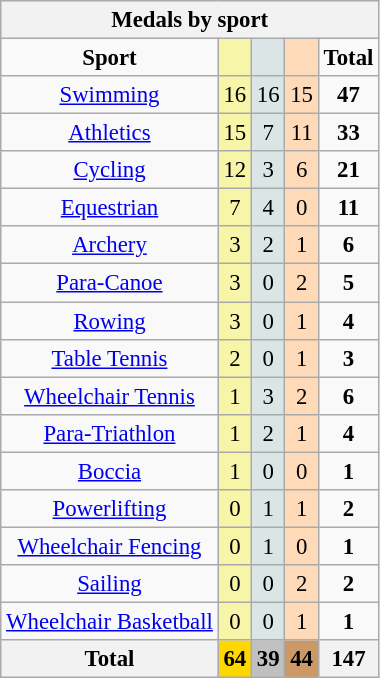<table class="wikitable" style="font-size:95%">
<tr style="background:#efefef;">
<th colspan=5>Medals by sport</th>
</tr>
<tr style="text-align:center;">
<td><strong>Sport</strong></td>
<td style="background:#f7f6a8;"></td>
<td style="background:#dce5e5;"></td>
<td style="background:#ffdab9;"></td>
<td><strong>Total</strong></td>
</tr>
<tr style="text-align:center;">
<td><a href='#'>Swimming</a></td>
<td style="background:#F7F6A8;">16</td>
<td style="background:#DCE5E5;">16</td>
<td style="background:#FFDAB9;">15</td>
<td><strong>47</strong></td>
</tr>
<tr style="text-align:center;">
<td><a href='#'>Athletics</a></td>
<td style="background:#F7F6A8;">15</td>
<td style="background:#DCE5E5;">7</td>
<td style="background:#FFDAB9;">11</td>
<td><strong>33</strong></td>
</tr>
<tr style="text-align:center;">
<td><a href='#'>Cycling</a></td>
<td style="background:#F7F6A8;">12</td>
<td style="background:#DCE5E5;">3</td>
<td style="background:#FFDAB9;">6</td>
<td><strong>21</strong></td>
</tr>
<tr style="text-align:center;">
<td><a href='#'>Equestrian</a></td>
<td style="background:#F7F6A8;">7</td>
<td style="background:#DCE5E5;">4</td>
<td style="background:#FFDAB9;">0</td>
<td><strong>11</strong></td>
</tr>
<tr style="text-align:center;">
<td><a href='#'>Archery</a></td>
<td style="background:#F7F6A8;">3</td>
<td style="background:#DCE5E5;">2</td>
<td style="background:#FFDAB9;">1</td>
<td><strong>6</strong></td>
</tr>
<tr style="text-align:center;">
<td><a href='#'>Para-Canoe</a></td>
<td style="background:#F7F6A8;">3</td>
<td style="background:#DCE5E5;">0</td>
<td style="background:#FFDAB9;">2</td>
<td><strong>5</strong></td>
</tr>
<tr style="text-align:center;">
<td><a href='#'>Rowing</a></td>
<td style="background:#F7F6A8;">3</td>
<td style="background:#DCE5E5;">0</td>
<td style="background:#FFDAB9;">1</td>
<td><strong>4</strong></td>
</tr>
<tr style="text-align:center;">
<td><a href='#'>Table Tennis</a></td>
<td style="background:#F7F6A8;">2</td>
<td style="background:#DCE5E5;">0</td>
<td style="background:#FFDAB9;">1</td>
<td><strong>3</strong></td>
</tr>
<tr style="text-align:center;">
<td><a href='#'>Wheelchair Tennis</a></td>
<td style="background:#F7F6A8;">1</td>
<td style="background:#DCE5E5;">3</td>
<td style="background:#FFDAB9;">2</td>
<td><strong>6</strong></td>
</tr>
<tr style="text-align:center;">
<td><a href='#'>Para-Triathlon</a></td>
<td style="background:#F7F6A8;">1</td>
<td style="background:#DCE5E5;">2</td>
<td style="background:#FFDAB9;">1</td>
<td><strong>4</strong></td>
</tr>
<tr style="text-align:center;">
<td><a href='#'>Boccia</a></td>
<td style="background:#F7F6A8;">1</td>
<td style="background:#DCE5E5;">0</td>
<td style="background:#FFDAB9;">0</td>
<td><strong>1</strong></td>
</tr>
<tr style="text-align:center;">
<td><a href='#'>Powerlifting</a></td>
<td style="background:#F7F6A8;">0</td>
<td style="background:#DCE5E5;">1</td>
<td style="background:#FFDAB9;">1</td>
<td><strong>2</strong></td>
</tr>
<tr style="text-align:center;">
<td><a href='#'>Wheelchair Fencing</a></td>
<td style="background:#F7F6A8;">0</td>
<td style="background:#DCE5E5;">1</td>
<td style="background:#FFDAB9;">0</td>
<td><strong>1</strong></td>
</tr>
<tr style="text-align:center;">
<td><a href='#'>Sailing</a></td>
<td style="background:#F7F6A8;">0</td>
<td style="background:#DCE5E5;">0</td>
<td style="background:#FFDAB9;">2</td>
<td><strong>2</strong></td>
</tr>
<tr style="text-align:center;">
<td><a href='#'>Wheelchair Basketball</a></td>
<td style="background:#F7F6A8;">0</td>
<td style="background:#DCE5E5;">0</td>
<td style="background:#FFDAB9;">1</td>
<td><strong>1</strong></td>
</tr>
<tr>
<th>Total</th>
<th style="background:gold;">64</th>
<th style="background:silver;">39</th>
<th style="background:#c96;">44</th>
<th>147</th>
</tr>
</table>
